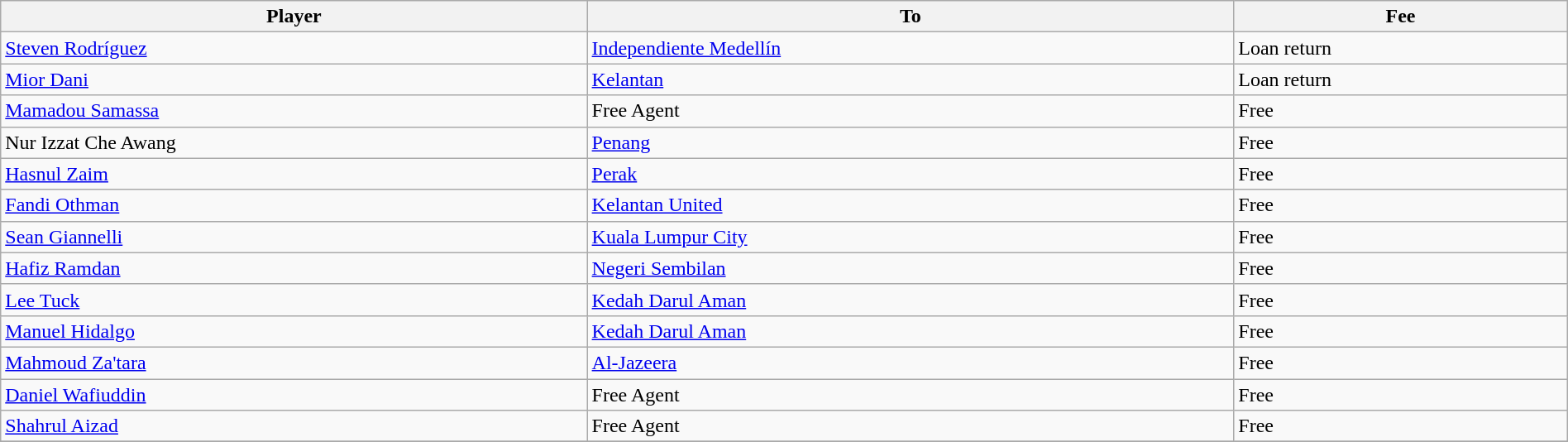<table class="wikitable" style="text-align:left; font-size:100%;width:100%;">
<tr>
<th>Player</th>
<th>To</th>
<th>Fee</th>
</tr>
<tr>
<td> <a href='#'>Steven Rodríguez</a></td>
<td> <a href='#'>Independiente Medellín</a></td>
<td>Loan return</td>
</tr>
<tr>
<td> <a href='#'>Mior Dani</a></td>
<td> <a href='#'>Kelantan</a></td>
<td>Loan return</td>
</tr>
<tr>
<td> <a href='#'>Mamadou Samassa</a></td>
<td>Free Agent</td>
<td>Free</td>
</tr>
<tr>
<td> Nur Izzat Che Awang</td>
<td> <a href='#'>Penang</a></td>
<td>Free</td>
</tr>
<tr>
<td> <a href='#'>Hasnul Zaim</a></td>
<td> <a href='#'>Perak</a></td>
<td>Free</td>
</tr>
<tr>
<td> <a href='#'>Fandi Othman</a></td>
<td> <a href='#'>Kelantan United</a></td>
<td>Free</td>
</tr>
<tr>
<td> <a href='#'>Sean Giannelli</a></td>
<td> <a href='#'>Kuala Lumpur City</a></td>
<td>Free</td>
</tr>
<tr>
<td> <a href='#'>Hafiz Ramdan</a></td>
<td> <a href='#'>Negeri Sembilan</a></td>
<td>Free</td>
</tr>
<tr>
<td> <a href='#'>Lee Tuck</a></td>
<td> <a href='#'>Kedah Darul Aman</a></td>
<td>Free</td>
</tr>
<tr>
<td> <a href='#'>Manuel Hidalgo</a></td>
<td> <a href='#'>Kedah Darul Aman</a></td>
<td>Free</td>
</tr>
<tr>
<td> <a href='#'>Mahmoud Za'tara</a></td>
<td> <a href='#'>Al-Jazeera</a></td>
<td>Free</td>
</tr>
<tr>
<td> <a href='#'>Daniel Wafiuddin</a></td>
<td>Free Agent</td>
<td>Free</td>
</tr>
<tr>
<td> <a href='#'>Shahrul Aizad</a></td>
<td>Free Agent</td>
<td>Free</td>
</tr>
<tr>
</tr>
</table>
